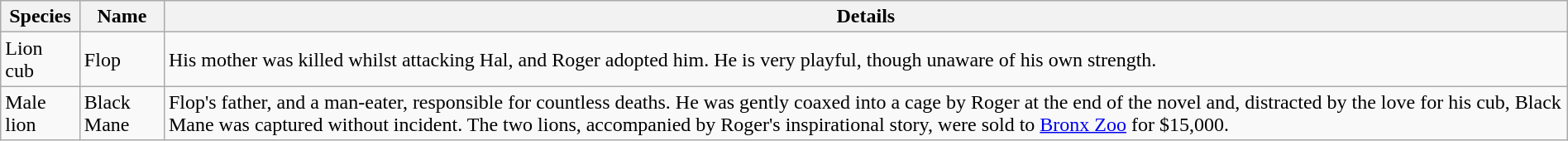<table class="wikitable" style="margin:auto;">
<tr>
<th>Species</th>
<th>Name</th>
<th>Details</th>
</tr>
<tr>
<td>Lion cub</td>
<td>Flop</td>
<td>His mother was killed whilst attacking Hal, and Roger adopted him. He is very playful, though unaware of his own strength.</td>
</tr>
<tr>
<td>Male lion</td>
<td>Black Mane</td>
<td>Flop's father, and a man-eater, responsible for countless deaths. He was gently coaxed into a cage by Roger at the end of the novel and, distracted by the love for his cub, Black Mane was captured without incident. The two lions, accompanied by Roger's inspirational story, were sold to <a href='#'>Bronx Zoo</a> for $15,000.</td>
</tr>
</table>
